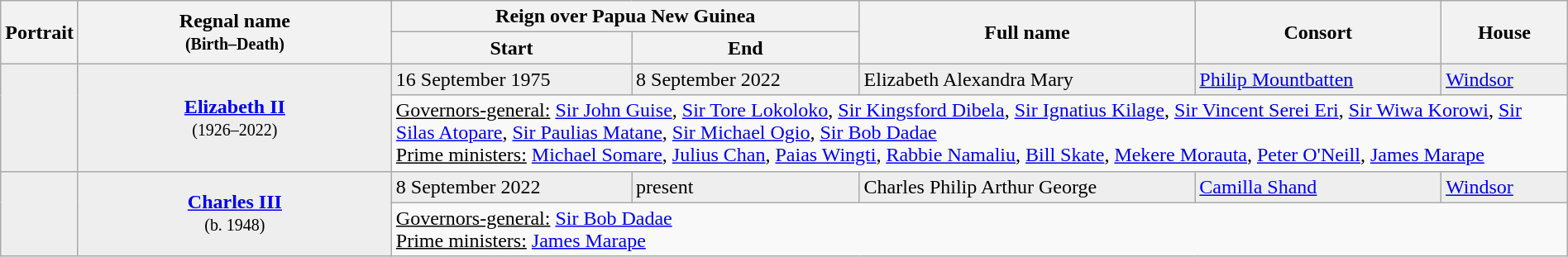<table class="wikitable" style="width:100%;">
<tr>
<th rowspan="2">Portrait</th>
<th rowspan="2" style="width:20%;">Regnal name<br><small>(Birth–Death)</small></th>
<th colspan=2>Reign over Papua New Guinea</th>
<th rowspan="2">Full name</th>
<th rowspan="2">Consort</th>
<th rowspan="2">House</th>
</tr>
<tr>
<th>Start</th>
<th>End</th>
</tr>
<tr style="background:#eee;">
<td rowspan="2" style="text-align:center;"></td>
<td rowspan="2" style="text-align:center;"><strong><a href='#'>Elizabeth II</a></strong><br><small>(1926–2022)</small></td>
<td>16 September 1975</td>
<td>8 September 2022</td>
<td>Elizabeth Alexandra Mary</td>
<td><a href='#'>Philip Mountbatten</a></td>
<td><a href='#'>Windsor</a></td>
</tr>
<tr>
<td colspan="5"><u>Governors-general:</u> <a href='#'>Sir John Guise</a>, <a href='#'>Sir Tore Lokoloko</a>, <a href='#'>Sir Kingsford Dibela</a>, <a href='#'>Sir Ignatius Kilage</a>, <a href='#'>Sir Vincent Serei Eri</a>, <a href='#'>Sir Wiwa Korowi</a>, <a href='#'>Sir Silas Atopare</a>, <a href='#'>Sir Paulias Matane</a>, <a href='#'>Sir Michael Ogio</a>, <a href='#'>Sir Bob Dadae</a><br><u>Prime ministers:</u> <a href='#'>Michael Somare</a>, <a href='#'>Julius Chan</a>, <a href='#'>Paias Wingti</a>, <a href='#'>Rabbie Namaliu</a>, <a href='#'>Bill Skate</a>, <a href='#'>Mekere Morauta</a>, <a href='#'>Peter O'Neill</a>, <a href='#'>James Marape</a></td>
</tr>
<tr style="background:#eee;">
<td rowspan="2" style="text-align:center;"></td>
<td rowspan="2" style="text-align:center;"><strong><a href='#'>Charles III</a></strong><br><small>(b. 1948)</small></td>
<td>8 September 2022</td>
<td>present</td>
<td>Charles Philip Arthur George</td>
<td><a href='#'>Camilla Shand</a></td>
<td><a href='#'>Windsor</a></td>
</tr>
<tr>
<td colspan="5"><u>Governors-general:</u> <a href='#'>Sir Bob Dadae</a><br><u>Prime ministers:</u> <a href='#'>James Marape</a></td>
</tr>
</table>
